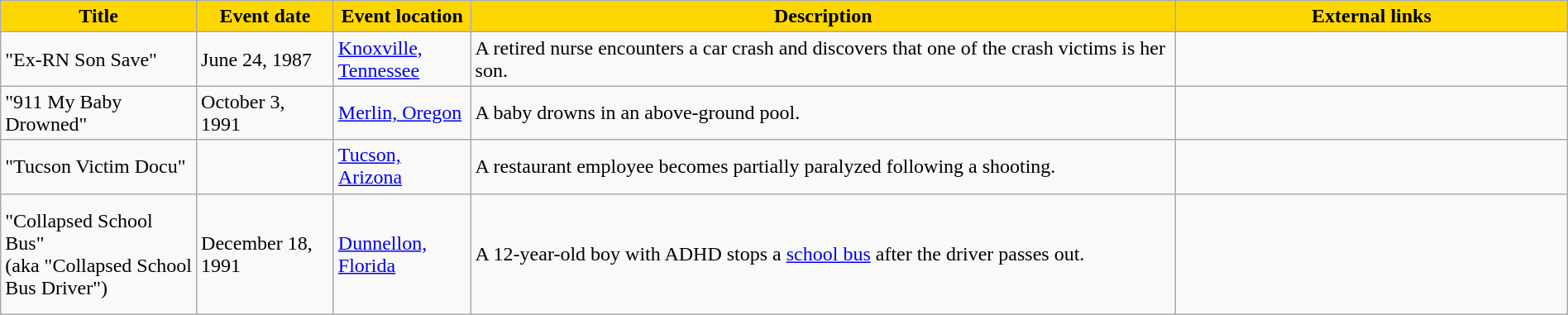<table class="wikitable" style="width: 100%;">
<tr>
<th style="background: #FFD700; color: #000000; width: 10%;">Title</th>
<th style="background: #FFD700; color: #000000; width: 7%;">Event date</th>
<th style="background: #FFD700; color: #000000; width: 7%;">Event location</th>
<th style="background: #FFD700; color: #000000; width: 36%;">Description</th>
<th style="background: #FFD700; color: #000000; width: 20%;">External links</th>
</tr>
<tr>
<td>"Ex-RN Son Save"</td>
<td>June 24, 1987</td>
<td><a href='#'>Knoxville, Tennessee</a></td>
<td>A retired nurse encounters a car crash and discovers that one of the crash victims is her son.</td>
<td></td>
</tr>
<tr>
<td>"911 My Baby Drowned"</td>
<td>October 3, 1991</td>
<td><a href='#'>Merlin, Oregon</a></td>
<td>A baby drowns in an above-ground pool.</td>
<td></td>
</tr>
<tr>
<td>"Tucson Victim Docu"</td>
<td></td>
<td><a href='#'>Tucson, Arizona</a></td>
<td>A restaurant employee becomes partially paralyzed following a shooting.</td>
<td></td>
</tr>
<tr>
<td>"Collapsed School Bus"<br>(aka "Collapsed School Bus Driver")</td>
<td>December 18, 1991</td>
<td><a href='#'>Dunnellon, Florida</a></td>
<td>A 12-year-old boy with ADHD stops a <a href='#'>school bus</a> after the driver passes out.</td>
<td class="mw-collapsible mw-collapsed" data-expandtext="Show" data-collapsetext="Hide" style="float: left; border: none;"><br><br><br><br><br></td>
</tr>
</table>
